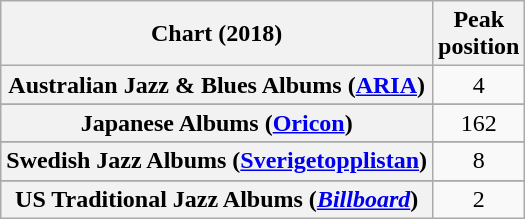<table class="wikitable sortable plainrowheaders" style="text-align:center">
<tr>
<th scope="col">Chart (2018)</th>
<th scope="col">Peak<br>position</th>
</tr>
<tr>
<th scope="row">Australian Jazz & Blues Albums (<a href='#'>ARIA</a>)</th>
<td>4</td>
</tr>
<tr>
</tr>
<tr>
</tr>
<tr>
</tr>
<tr>
</tr>
<tr>
</tr>
<tr>
</tr>
<tr>
<th scope="row">Japanese Albums (<a href='#'>Oricon</a>)</th>
<td>162</td>
</tr>
<tr>
</tr>
<tr>
</tr>
<tr>
<th scope="row">Swedish Jazz Albums (<a href='#'>Sverigetopplistan</a>)</th>
<td>8</td>
</tr>
<tr>
</tr>
<tr>
</tr>
<tr>
</tr>
<tr>
</tr>
<tr>
<th scope="row">US Traditional Jazz Albums (<em><a href='#'>Billboard</a></em>)</th>
<td>2</td>
</tr>
</table>
